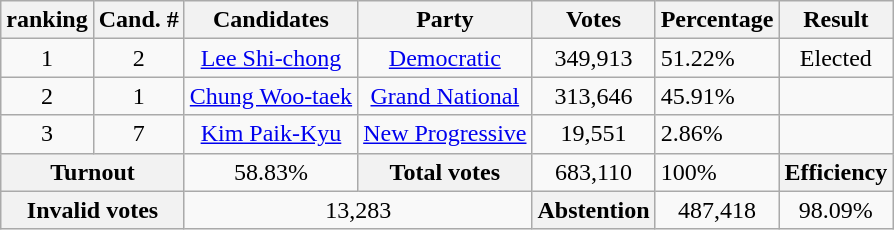<table class="wikitable sortable" style="text-align:center;">
<tr>
<th>ranking</th>
<th>Cand. #</th>
<th>Candidates</th>
<th>Party</th>
<th>Votes</th>
<th>Percentage</th>
<th>Result</th>
</tr>
<tr>
<td>1</td>
<td>2</td>
<td><a href='#'>Lee Shi-chong</a></td>
<td><a href='#'>Democratic</a></td>
<td>349,913</td>
<td align=left>51.22%</td>
<td>Elected</td>
</tr>
<tr>
<td>2</td>
<td>1</td>
<td><a href='#'>Chung Woo-taek</a></td>
<td><a href='#'>Grand National</a></td>
<td>313,646</td>
<td align=left>45.91%</td>
<td></td>
</tr>
<tr>
<td>3</td>
<td>7</td>
<td><a href='#'>Kim Paik-Kyu</a></td>
<td><a href='#'>New Progressive</a></td>
<td>19,551</td>
<td align=left>2.86%</td>
<td></td>
</tr>
<tr class="sortbottom">
<th colspan=2>Turnout</th>
<td>58.83%</td>
<th>Total votes</th>
<td>683,110</td>
<td align=left>100%</td>
<th>Efficiency</th>
</tr>
<tr class="sortbottom">
<th colspan=2>Invalid votes</th>
<td colspan=2>13,283</td>
<th>Abstention</th>
<td>487,418</td>
<td>98.09%</td>
</tr>
</table>
